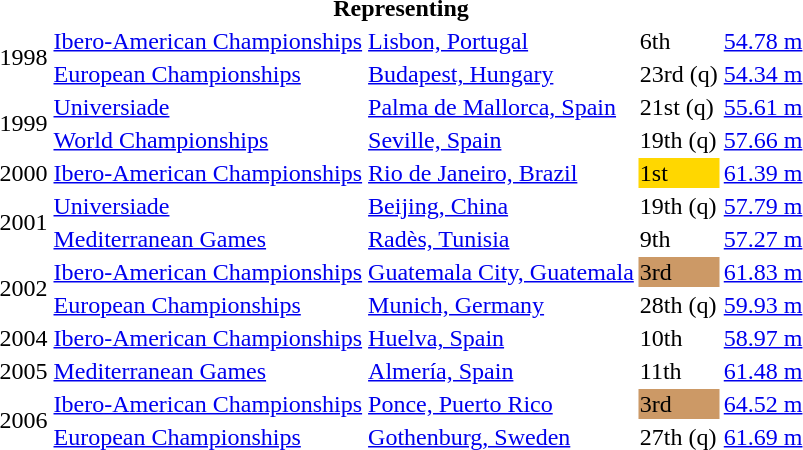<table>
<tr>
<th colspan="5">Representing </th>
</tr>
<tr>
<td rowspan=2>1998</td>
<td><a href='#'>Ibero-American Championships</a></td>
<td><a href='#'>Lisbon, Portugal</a></td>
<td>6th</td>
<td><a href='#'>54.78 m</a></td>
</tr>
<tr>
<td><a href='#'>European Championships</a></td>
<td><a href='#'>Budapest, Hungary</a></td>
<td>23rd (q)</td>
<td><a href='#'>54.34 m</a></td>
</tr>
<tr>
<td rowspan=2>1999</td>
<td><a href='#'>Universiade</a></td>
<td><a href='#'>Palma de Mallorca, Spain</a></td>
<td>21st (q)</td>
<td><a href='#'>55.61 m</a></td>
</tr>
<tr>
<td><a href='#'>World Championships</a></td>
<td><a href='#'>Seville, Spain</a></td>
<td>19th (q)</td>
<td><a href='#'>57.66 m</a></td>
</tr>
<tr>
<td>2000</td>
<td><a href='#'>Ibero-American Championships</a></td>
<td><a href='#'>Rio de Janeiro, Brazil</a></td>
<td bgcolor=gold>1st</td>
<td><a href='#'>61.39 m</a></td>
</tr>
<tr>
<td rowspan=2>2001</td>
<td><a href='#'>Universiade</a></td>
<td><a href='#'>Beijing, China</a></td>
<td>19th (q)</td>
<td><a href='#'>57.79 m</a></td>
</tr>
<tr>
<td><a href='#'>Mediterranean Games</a></td>
<td><a href='#'>Radès, Tunisia</a></td>
<td>9th</td>
<td><a href='#'>57.27 m</a></td>
</tr>
<tr>
<td rowspan=2>2002</td>
<td><a href='#'>Ibero-American Championships</a></td>
<td><a href='#'>Guatemala City, Guatemala</a></td>
<td bgcolor=cc9966>3rd</td>
<td><a href='#'>61.83 m</a></td>
</tr>
<tr>
<td><a href='#'>European Championships</a></td>
<td><a href='#'>Munich, Germany</a></td>
<td>28th (q)</td>
<td><a href='#'>59.93 m</a></td>
</tr>
<tr>
<td>2004</td>
<td><a href='#'>Ibero-American Championships</a></td>
<td><a href='#'>Huelva, Spain</a></td>
<td>10th</td>
<td><a href='#'>58.97 m</a></td>
</tr>
<tr>
<td>2005</td>
<td><a href='#'>Mediterranean Games</a></td>
<td><a href='#'>Almería, Spain</a></td>
<td>11th</td>
<td><a href='#'>61.48 m</a></td>
</tr>
<tr>
<td rowspan=2>2006</td>
<td><a href='#'>Ibero-American Championships</a></td>
<td><a href='#'>Ponce, Puerto Rico</a></td>
<td bgcolor=cc9966>3rd</td>
<td><a href='#'>64.52 m</a></td>
</tr>
<tr>
<td><a href='#'>European Championships</a></td>
<td><a href='#'>Gothenburg, Sweden</a></td>
<td>27th (q)</td>
<td><a href='#'>61.69 m</a></td>
</tr>
</table>
